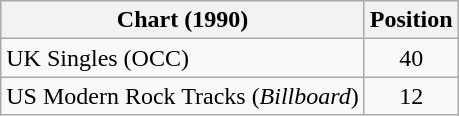<table class="wikitable plainrowheaders">
<tr>
<th>Chart (1990)</th>
<th>Position</th>
</tr>
<tr>
<td>UK Singles (OCC)</td>
<td align="center">40</td>
</tr>
<tr>
<td>US Modern Rock Tracks (<em>Billboard</em>)</td>
<td align="center">12</td>
</tr>
</table>
